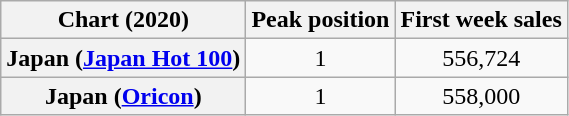<table class="wikitable plainrowheaders" style="text-align:center">
<tr>
<th scope="col">Chart (2020)</th>
<th scope="col">Peak position</th>
<th scope="col">First week sales</th>
</tr>
<tr>
<th scope="row">Japan (<a href='#'>Japan Hot 100</a>)</th>
<td>1</td>
<td>556,724</td>
</tr>
<tr>
<th scope="row">Japan (<a href='#'>Oricon</a>)</th>
<td>1</td>
<td>558,000</td>
</tr>
</table>
